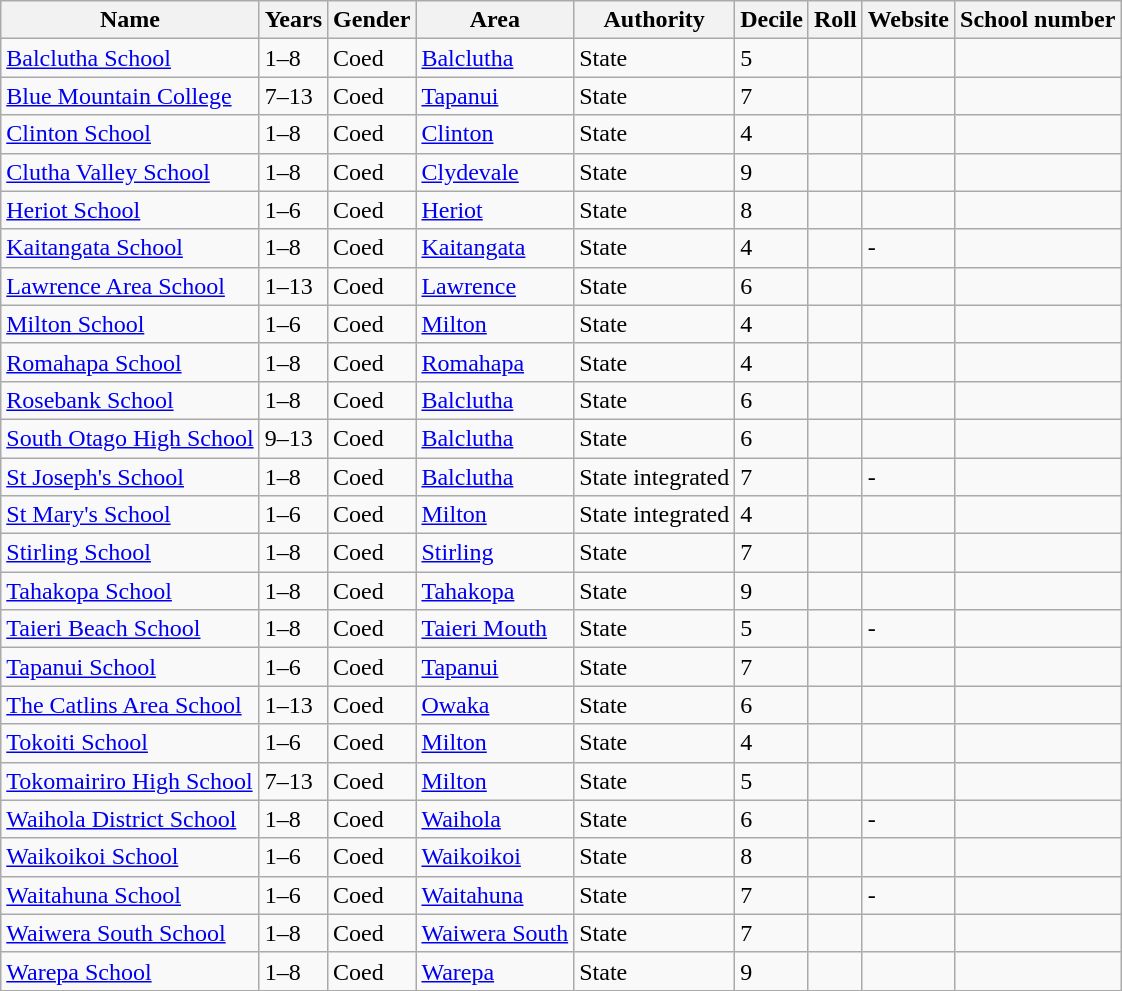<table class="wikitable sortable">
<tr>
<th>Name</th>
<th>Years</th>
<th>Gender</th>
<th>Area</th>
<th>Authority</th>
<th>Decile</th>
<th>Roll</th>
<th>Website</th>
<th>School number</th>
</tr>
<tr>
<td><a href='#'>Balclutha School</a></td>
<td>1–8</td>
<td>Coed</td>
<td><a href='#'>Balclutha</a></td>
<td>State</td>
<td>5</td>
<td></td>
<td></td>
<td></td>
</tr>
<tr>
<td><a href='#'>Blue Mountain College</a></td>
<td>7–13</td>
<td>Coed</td>
<td><a href='#'>Tapanui</a></td>
<td>State</td>
<td>7</td>
<td></td>
<td></td>
<td></td>
</tr>
<tr>
<td><a href='#'>Clinton School</a></td>
<td>1–8</td>
<td>Coed</td>
<td><a href='#'>Clinton</a></td>
<td>State</td>
<td>4</td>
<td></td>
<td></td>
<td></td>
</tr>
<tr>
<td><a href='#'>Clutha Valley School</a></td>
<td>1–8</td>
<td>Coed</td>
<td><a href='#'>Clydevale</a></td>
<td>State</td>
<td>9</td>
<td></td>
<td></td>
<td></td>
</tr>
<tr>
<td><a href='#'>Heriot School</a></td>
<td>1–6</td>
<td>Coed</td>
<td><a href='#'>Heriot</a></td>
<td>State</td>
<td>8</td>
<td></td>
<td></td>
<td></td>
</tr>
<tr>
<td><a href='#'>Kaitangata School</a></td>
<td>1–8</td>
<td>Coed</td>
<td><a href='#'>Kaitangata</a></td>
<td>State</td>
<td>4</td>
<td></td>
<td>-</td>
<td></td>
</tr>
<tr>
<td><a href='#'>Lawrence Area School</a></td>
<td>1–13</td>
<td>Coed</td>
<td><a href='#'>Lawrence</a></td>
<td>State</td>
<td>6</td>
<td></td>
<td></td>
<td></td>
</tr>
<tr>
<td><a href='#'>Milton School</a></td>
<td>1–6</td>
<td>Coed</td>
<td><a href='#'>Milton</a></td>
<td>State</td>
<td>4</td>
<td></td>
<td></td>
<td></td>
</tr>
<tr>
<td><a href='#'>Romahapa School</a></td>
<td>1–8</td>
<td>Coed</td>
<td><a href='#'>Romahapa</a></td>
<td>State</td>
<td>4</td>
<td></td>
<td></td>
<td></td>
</tr>
<tr>
<td><a href='#'>Rosebank School</a></td>
<td>1–8</td>
<td>Coed</td>
<td><a href='#'>Balclutha</a></td>
<td>State</td>
<td>6</td>
<td></td>
<td></td>
<td></td>
</tr>
<tr>
<td><a href='#'>South Otago High School</a></td>
<td>9–13</td>
<td>Coed</td>
<td><a href='#'>Balclutha</a></td>
<td>State</td>
<td>6</td>
<td></td>
<td></td>
<td></td>
</tr>
<tr>
<td><a href='#'>St Joseph's School</a></td>
<td>1–8</td>
<td>Coed</td>
<td><a href='#'>Balclutha</a></td>
<td>State integrated</td>
<td>7</td>
<td></td>
<td>-</td>
<td></td>
</tr>
<tr>
<td><a href='#'>St Mary's School</a></td>
<td>1–6</td>
<td>Coed</td>
<td><a href='#'>Milton</a></td>
<td>State integrated</td>
<td>4</td>
<td></td>
<td></td>
<td></td>
</tr>
<tr>
<td><a href='#'>Stirling School</a></td>
<td>1–8</td>
<td>Coed</td>
<td><a href='#'>Stirling</a></td>
<td>State</td>
<td>7</td>
<td></td>
<td></td>
<td></td>
</tr>
<tr>
<td><a href='#'>Tahakopa School</a></td>
<td>1–8</td>
<td>Coed</td>
<td><a href='#'>Tahakopa</a></td>
<td>State</td>
<td>9</td>
<td></td>
<td></td>
<td></td>
</tr>
<tr>
<td><a href='#'>Taieri Beach School</a></td>
<td>1–8</td>
<td>Coed</td>
<td><a href='#'>Taieri Mouth</a></td>
<td>State</td>
<td>5</td>
<td></td>
<td>-</td>
<td></td>
</tr>
<tr>
<td><a href='#'>Tapanui School</a></td>
<td>1–6</td>
<td>Coed</td>
<td><a href='#'>Tapanui</a></td>
<td>State</td>
<td>7</td>
<td></td>
<td></td>
<td></td>
</tr>
<tr>
<td><a href='#'>The Catlins Area School</a></td>
<td>1–13</td>
<td>Coed</td>
<td><a href='#'>Owaka</a></td>
<td>State</td>
<td>6</td>
<td></td>
<td></td>
<td></td>
</tr>
<tr>
<td><a href='#'>Tokoiti School</a></td>
<td>1–6</td>
<td>Coed</td>
<td><a href='#'>Milton</a></td>
<td>State</td>
<td>4</td>
<td></td>
<td></td>
<td></td>
</tr>
<tr>
<td><a href='#'>Tokomairiro High School</a></td>
<td>7–13</td>
<td>Coed</td>
<td><a href='#'>Milton</a></td>
<td>State</td>
<td>5</td>
<td></td>
<td></td>
<td></td>
</tr>
<tr>
<td><a href='#'>Waihola District School</a></td>
<td>1–8</td>
<td>Coed</td>
<td><a href='#'>Waihola</a></td>
<td>State</td>
<td>6</td>
<td></td>
<td>-</td>
<td></td>
</tr>
<tr>
<td><a href='#'>Waikoikoi School</a></td>
<td>1–6</td>
<td>Coed</td>
<td><a href='#'>Waikoikoi</a></td>
<td>State</td>
<td>8</td>
<td></td>
<td></td>
<td></td>
</tr>
<tr>
<td><a href='#'>Waitahuna School</a></td>
<td>1–6</td>
<td>Coed</td>
<td><a href='#'>Waitahuna</a></td>
<td>State</td>
<td>7</td>
<td></td>
<td>-</td>
<td></td>
</tr>
<tr>
<td><a href='#'>Waiwera South School</a></td>
<td>1–8</td>
<td>Coed</td>
<td><a href='#'>Waiwera South</a></td>
<td>State</td>
<td>7</td>
<td></td>
<td></td>
<td></td>
</tr>
<tr>
<td><a href='#'>Warepa School</a></td>
<td>1–8</td>
<td>Coed</td>
<td><a href='#'>Warepa</a></td>
<td>State</td>
<td>9</td>
<td></td>
<td></td>
<td></td>
</tr>
</table>
